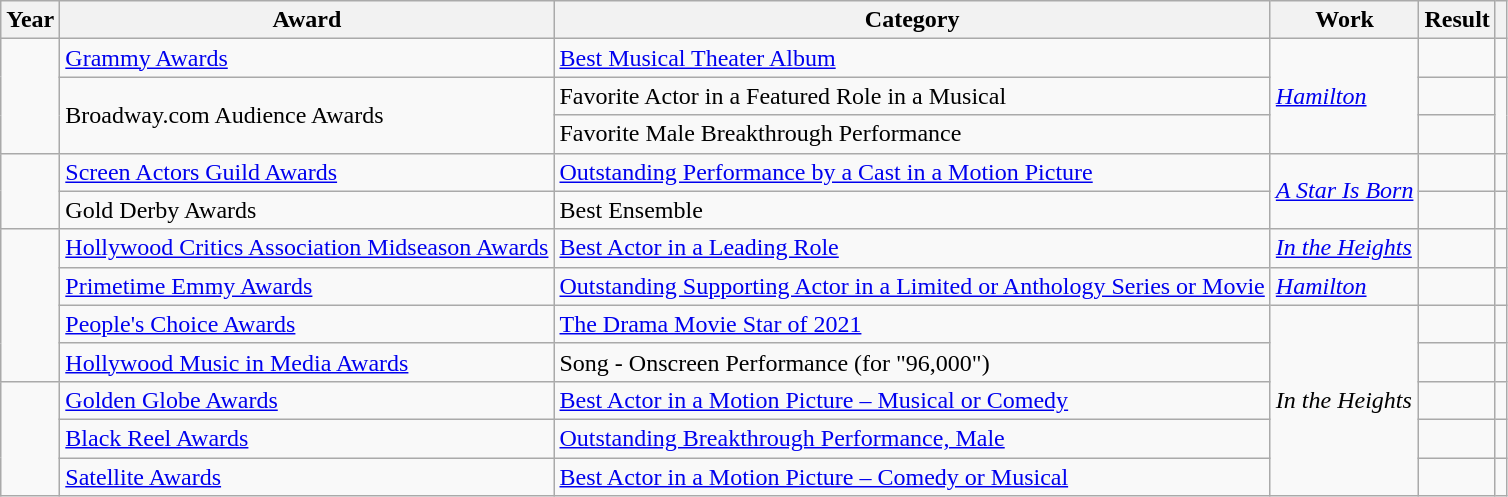<table class="wikitable sortable">
<tr>
<th>Year</th>
<th>Award</th>
<th>Category</th>
<th>Work</th>
<th>Result</th>
<th class="unsortable"></th>
</tr>
<tr>
<td rowspan="3"></td>
<td><a href='#'>Grammy Awards</a></td>
<td><a href='#'>Best Musical Theater Album</a></td>
<td rowspan="3"><em><a href='#'>Hamilton</a></em></td>
<td></td>
<td style="text-align:center;"></td>
</tr>
<tr>
<td rowspan="2">Broadway.com Audience Awards</td>
<td>Favorite Actor in a Featured Role in a Musical</td>
<td></td>
<td rowspan="2"></td>
</tr>
<tr>
<td>Favorite Male Breakthrough Performance</td>
<td></td>
</tr>
<tr>
<td rowspan="2"></td>
<td><a href='#'>Screen Actors Guild Awards</a></td>
<td><a href='#'>Outstanding Performance by a Cast in a Motion Picture</a></td>
<td rowspan="2"><em><a href='#'>A Star Is Born</a></em></td>
<td></td>
<td style="text-align:center;"></td>
</tr>
<tr>
<td>Gold Derby Awards</td>
<td>Best Ensemble</td>
<td></td>
<td style="text-align:center;"></td>
</tr>
<tr>
<td rowspan="4"></td>
<td><a href='#'>Hollywood Critics Association Midseason Awards</a></td>
<td><a href='#'>Best Actor in a Leading Role</a></td>
<td><em><a href='#'>In the Heights</a></em></td>
<td></td>
<td style="text-align:center;"></td>
</tr>
<tr>
<td><a href='#'>Primetime Emmy Awards</a></td>
<td><a href='#'>Outstanding Supporting Actor in a Limited or Anthology Series or Movie</a></td>
<td><em><a href='#'>Hamilton</a></em></td>
<td></td>
<td style="text-align:center;"></td>
</tr>
<tr>
<td><a href='#'>People's Choice Awards</a></td>
<td><a href='#'>The Drama Movie Star of 2021</a></td>
<td rowspan="5"><em>In the Heights</em></td>
<td></td>
<td style="text-align:center;"></td>
</tr>
<tr>
<td><a href='#'>Hollywood Music in Media Awards</a></td>
<td>Song - Onscreen Performance (for "96,000")</td>
<td></td>
<td style="text-align:center;"></td>
</tr>
<tr>
<td rowspan="3"></td>
<td><a href='#'>Golden Globe Awards</a></td>
<td><a href='#'>Best Actor in a Motion Picture – Musical or Comedy</a></td>
<td></td>
<td style="text-align:center;"></td>
</tr>
<tr>
<td><a href='#'>Black Reel Awards</a></td>
<td><a href='#'>Outstanding Breakthrough Performance, Male</a></td>
<td></td>
<td style="text-align:center;"></td>
</tr>
<tr>
<td><a href='#'>Satellite Awards</a></td>
<td><a href='#'>Best Actor in a Motion Picture – Comedy or Musical</a></td>
<td></td>
<td style="text-align:center;"></td>
</tr>
</table>
